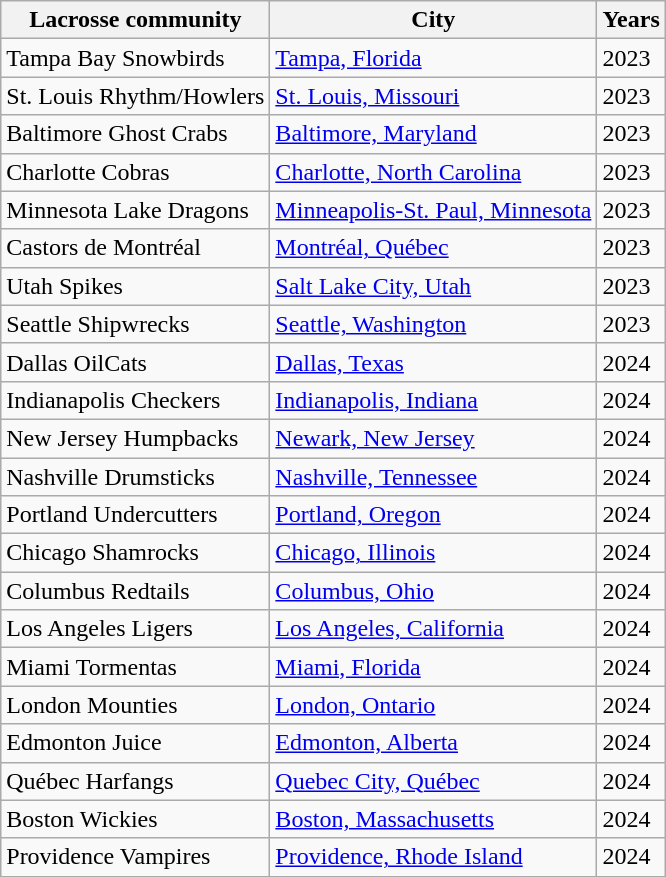<table class="wikitable">
<tr>
<th>Lacrosse community</th>
<th>City</th>
<th>Years</th>
</tr>
<tr>
<td>Tampa Bay Snowbirds</td>
<td><a href='#'>Tampa, Florida</a></td>
<td>2023</td>
</tr>
<tr>
<td>St. Louis Rhythm/Howlers</td>
<td><a href='#'>St. Louis, Missouri</a></td>
<td>2023</td>
</tr>
<tr>
<td>Baltimore Ghost Crabs</td>
<td><a href='#'>Baltimore, Maryland</a></td>
<td>2023</td>
</tr>
<tr>
<td>Charlotte Cobras</td>
<td><a href='#'>Charlotte, North Carolina</a></td>
<td>2023</td>
</tr>
<tr>
<td>Minnesota Lake Dragons</td>
<td><a href='#'>Minneapolis-St. Paul, Minnesota</a></td>
<td>2023</td>
</tr>
<tr>
<td>Castors de Montréal</td>
<td><a href='#'>Montréal, Québec</a></td>
<td>2023</td>
</tr>
<tr>
<td>Utah Spikes</td>
<td><a href='#'>Salt Lake City, Utah</a></td>
<td>2023</td>
</tr>
<tr>
<td>Seattle Shipwrecks</td>
<td><a href='#'>Seattle, Washington</a></td>
<td>2023</td>
</tr>
<tr>
<td>Dallas OilCats</td>
<td><a href='#'>Dallas, Texas</a></td>
<td>2024</td>
</tr>
<tr>
<td>Indianapolis Checkers</td>
<td><a href='#'>Indianapolis, Indiana</a></td>
<td>2024</td>
</tr>
<tr>
<td>New Jersey Humpbacks</td>
<td><a href='#'>Newark, New Jersey</a></td>
<td>2024</td>
</tr>
<tr>
<td>Nashville Drumsticks</td>
<td><a href='#'>Nashville, Tennessee</a></td>
<td>2024</td>
</tr>
<tr>
<td>Portland Undercutters</td>
<td><a href='#'>Portland, Oregon</a></td>
<td>2024</td>
</tr>
<tr>
<td>Chicago Shamrocks</td>
<td><a href='#'>Chicago, Illinois</a></td>
<td>2024</td>
</tr>
<tr>
<td>Columbus Redtails</td>
<td><a href='#'>Columbus, Ohio</a></td>
<td>2024</td>
</tr>
<tr>
<td>Los Angeles Ligers</td>
<td><a href='#'>Los Angeles, California</a></td>
<td>2024</td>
</tr>
<tr>
<td>Miami Tormentas</td>
<td><a href='#'>Miami, Florida</a></td>
<td>2024</td>
</tr>
<tr>
<td>London Mounties</td>
<td><a href='#'>London, Ontario</a></td>
<td>2024</td>
</tr>
<tr>
<td>Edmonton Juice</td>
<td><a href='#'>Edmonton, Alberta</a></td>
<td>2024</td>
</tr>
<tr>
<td>Québec Harfangs</td>
<td><a href='#'>Quebec City, Québec</a></td>
<td>2024</td>
</tr>
<tr>
<td>Boston Wickies</td>
<td><a href='#'>Boston, Massachusetts</a></td>
<td>2024</td>
</tr>
<tr>
<td>Providence Vampires</td>
<td><a href='#'>Providence, Rhode Island</a></td>
<td>2024</td>
</tr>
</table>
